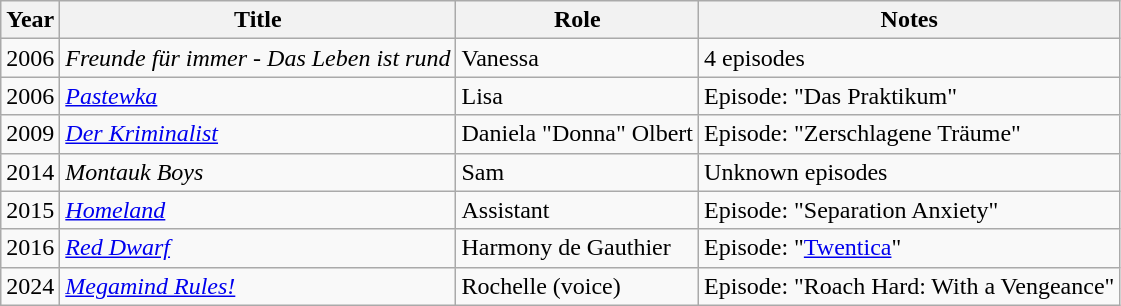<table class="wikitable sortable">
<tr>
<th>Year</th>
<th>Title</th>
<th>Role</th>
<th>Notes</th>
</tr>
<tr>
<td>2006</td>
<td><em>Freunde für immer - Das Leben ist rund</em></td>
<td>Vanessa</td>
<td>4 episodes</td>
</tr>
<tr>
<td>2006</td>
<td><em><a href='#'>Pastewka</a></em></td>
<td>Lisa</td>
<td>Episode: "Das Praktikum"</td>
</tr>
<tr>
<td>2009</td>
<td><em><a href='#'>Der Kriminalist</a></em></td>
<td>Daniela "Donna" Olbert</td>
<td>Episode: "Zerschlagene Träume"</td>
</tr>
<tr>
<td>2014</td>
<td><em>Montauk Boys</em></td>
<td>Sam</td>
<td>Unknown episodes</td>
</tr>
<tr>
<td>2015</td>
<td><em><a href='#'>Homeland</a></em></td>
<td>Assistant</td>
<td>Episode: "Separation Anxiety"</td>
</tr>
<tr>
<td>2016</td>
<td><em><a href='#'>Red Dwarf</a></em></td>
<td>Harmony de Gauthier</td>
<td>Episode: "<a href='#'>Twentica</a>"</td>
</tr>
<tr>
<td>2024</td>
<td><em><a href='#'>Megamind Rules!</a></em></td>
<td>Rochelle (voice)</td>
<td>Episode: "Roach Hard: With a Vengeance"</td>
</tr>
</table>
